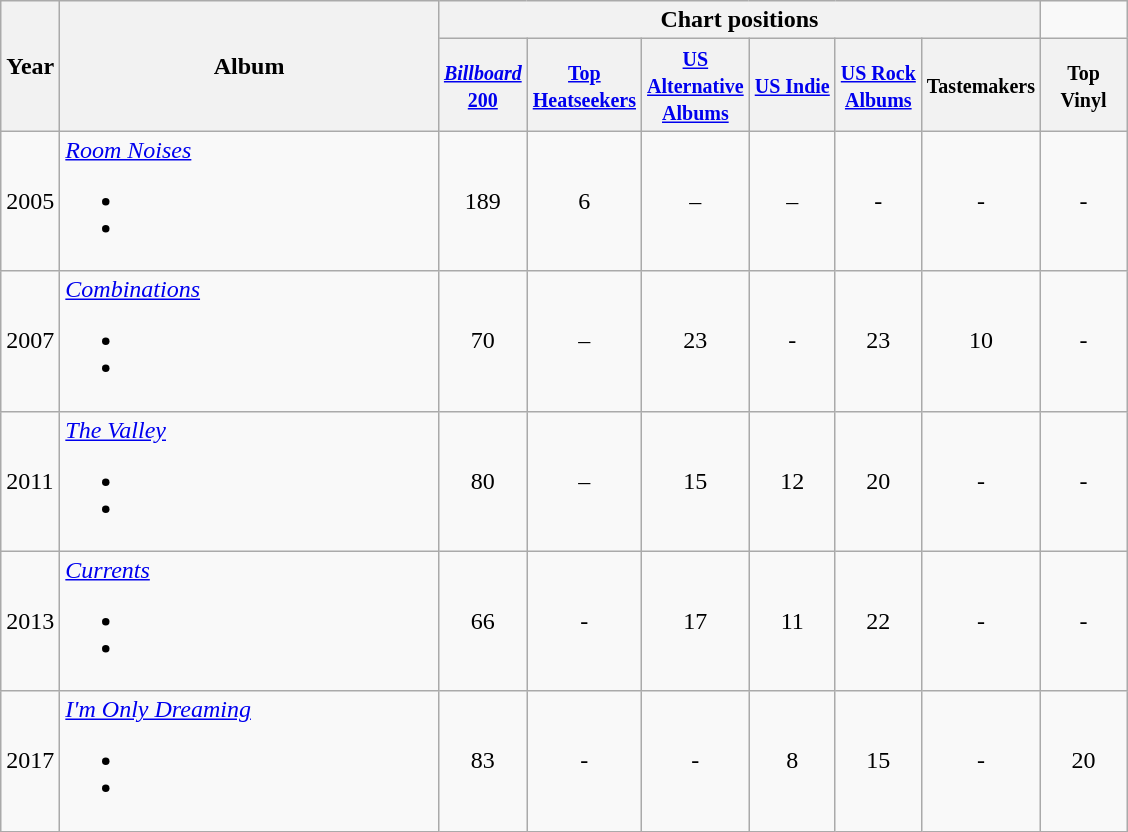<table class="wikitable">
<tr>
<th width="18" rowspan="2">Year</th>
<th width="245" rowspan="2">Album</th>
<th colspan="6">Chart positions</th>
</tr>
<tr>
<th width="50"><small><a href='#'><em>Billboard</em> 200</a></small><br></th>
<th width="50"><small><a href='#'>Top Heatseekers</a></small><br></th>
<th width="50"><small><a href='#'>US Alternative Albums</a></small><br></th>
<th width="50"><small><a href='#'>US Indie</a></small><br></th>
<th width="50"><small><a href='#'>US Rock Albums</a></small><br></th>
<th width="50"><small>Tastemakers</small><br></th>
<th width="50"><small>Top Vinyl</small><br></th>
</tr>
<tr>
<td>2005</td>
<td><em><a href='#'>Room Noises</a></em><br><ul><li></li><li></li></ul></td>
<td align="center">189</td>
<td align="center">6</td>
<td align="center">–</td>
<td align="center">–</td>
<td align="center">-</td>
<td align="center">-</td>
<td align="center">-</td>
</tr>
<tr>
<td>2007</td>
<td><em><a href='#'>Combinations</a></em><br><ul><li></li><li></li></ul></td>
<td align="center">70</td>
<td align="center">–</td>
<td align="center">23</td>
<td align="center">-</td>
<td align="center">23</td>
<td align="center">10</td>
<td align="center">-</td>
</tr>
<tr>
<td>2011</td>
<td><em><a href='#'>The Valley</a></em><br><ul><li></li><li></li></ul></td>
<td align="center">80</td>
<td align="center">–</td>
<td align="center">15</td>
<td align="center">12</td>
<td align="center">20</td>
<td align="center">-</td>
<td align="center">-</td>
</tr>
<tr>
<td>2013</td>
<td><em><a href='#'>Currents</a></em><br><ul><li></li><li></li></ul></td>
<td align="center">66</td>
<td align="center">-</td>
<td align="center">17</td>
<td align="center">11</td>
<td align="center">22</td>
<td align="center">-</td>
<td align="center">-</td>
</tr>
<tr>
<td>2017</td>
<td><em><a href='#'>I'm Only Dreaming</a></em><br><ul><li></li><li></li></ul></td>
<td align="center">83</td>
<td align="center">-</td>
<td align="center">-</td>
<td align="center">8</td>
<td align="center">15</td>
<td align="center">-</td>
<td align="center">20</td>
</tr>
</table>
